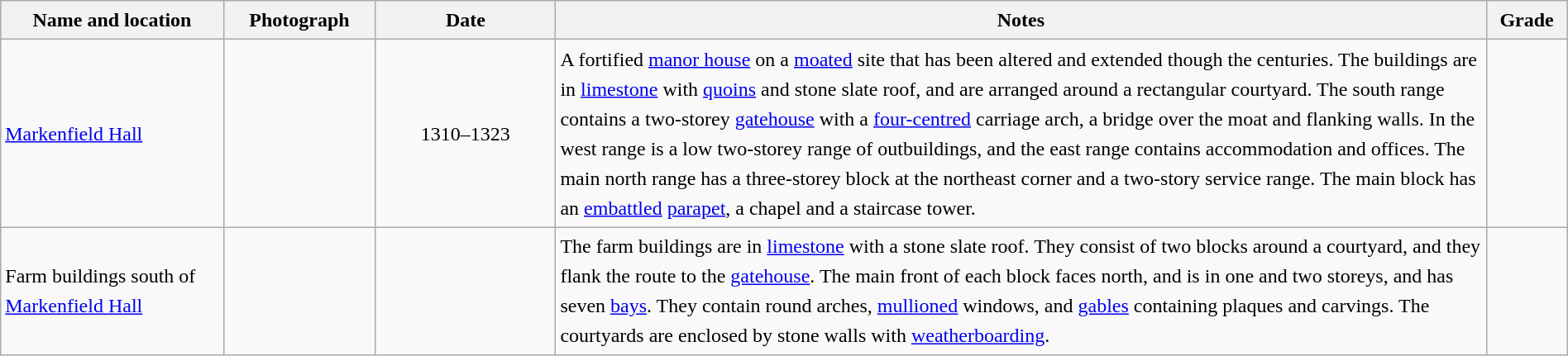<table class="wikitable sortable plainrowheaders" style="width:100%; border:0px; text-align:left; line-height:150%">
<tr>
<th scope="col"  style="width:150px">Name and location</th>
<th scope="col"  style="width:100px" class="unsortable">Photograph</th>
<th scope="col"  style="width:120px">Date</th>
<th scope="col"  style="width:650px" class="unsortable">Notes</th>
<th scope="col"  style="width:50px">Grade</th>
</tr>
<tr>
<td><a href='#'>Markenfield Hall</a><br><small></small></td>
<td></td>
<td align="center">1310–1323</td>
<td>A fortified <a href='#'>manor house</a> on a <a href='#'>moated</a> site that has been altered and extended though the centuries. The buildings are in <a href='#'>limestone</a> with <a href='#'>quoins</a> and stone slate roof, and are arranged around a rectangular courtyard. The south range contains a two-storey <a href='#'>gatehouse</a> with a <a href='#'>four-centred</a> carriage arch, a bridge over the moat and flanking walls. In the west range is a low two-storey range of outbuildings, and the east range contains accommodation and offices. The main north range has a three-storey block at the northeast corner and a two-story service range. The main block has an <a href='#'>embattled</a> <a href='#'>parapet</a>, a chapel and a staircase tower.</td>
<td align="center" ></td>
</tr>
<tr>
<td>Farm buildings south of <a href='#'>Markenfield Hall</a><br><small></small></td>
<td></td>
<td align="center"></td>
<td>The farm buildings are in <a href='#'>limestone</a> with a stone slate roof. They consist of two blocks around a courtyard, and they flank the route to the <a href='#'>gatehouse</a>. The main front of each block faces north, and is in one and two storeys, and has seven <a href='#'>bays</a>. They contain round arches, <a href='#'>mullioned</a> windows, and <a href='#'>gables</a> containing plaques and carvings. The courtyards are enclosed by stone walls with <a href='#'>weatherboarding</a>.</td>
<td align="center" ></td>
</tr>
<tr>
</tr>
</table>
